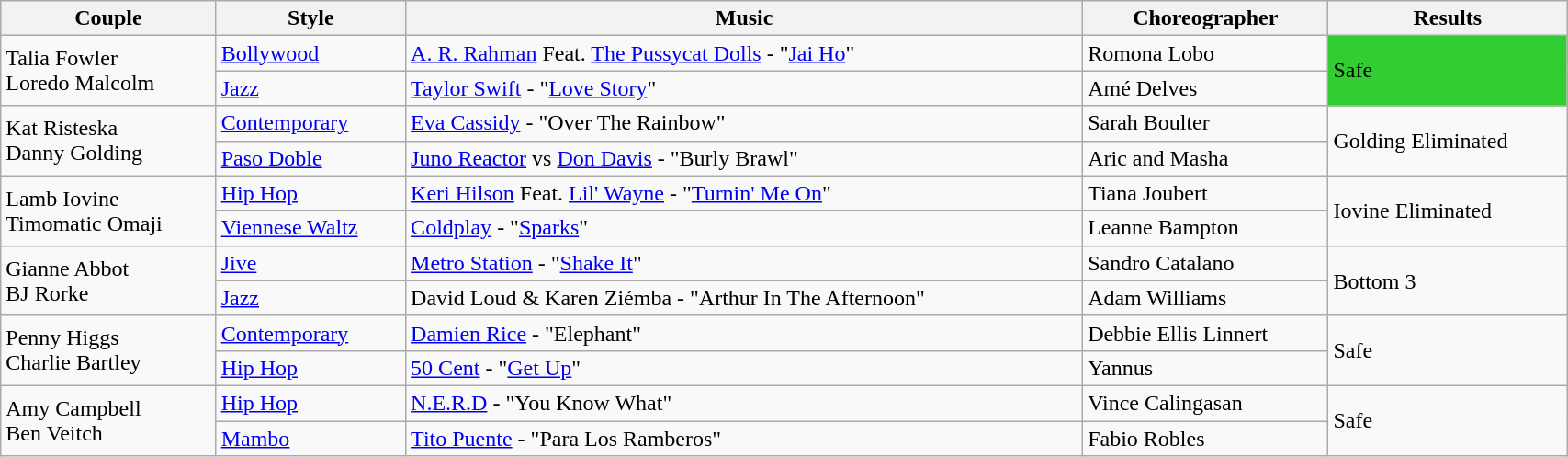<table class="wikitable" style="width:90%;">
<tr>
<th>Couple</th>
<th>Style</th>
<th>Music</th>
<th>Choreographer</th>
<th>Results</th>
</tr>
<tr>
<td rowspan="2">Talia Fowler <br> Loredo Malcolm</td>
<td><a href='#'>Bollywood</a></td>
<td><a href='#'>A. R. Rahman</a> Feat. <a href='#'>The Pussycat Dolls</a> - "<a href='#'>Jai Ho</a>"</td>
<td>Romona Lobo</td>
<td rowspan="2" style="background:limegreen;">Safe</td>
</tr>
<tr>
<td><a href='#'>Jazz</a></td>
<td><a href='#'>Taylor Swift</a> - "<a href='#'>Love Story</a>"</td>
<td>Amé Delves</td>
</tr>
<tr>
<td rowspan="2">Kat Risteska <br> Danny Golding</td>
<td><a href='#'>Contemporary</a></td>
<td><a href='#'>Eva Cassidy</a> - "Over The Rainbow"</td>
<td>Sarah Boulter</td>
<td rowspan="2">Golding Eliminated</td>
</tr>
<tr>
<td><a href='#'>Paso Doble</a></td>
<td><a href='#'>Juno Reactor</a> vs <a href='#'>Don Davis</a> - "Burly Brawl"</td>
<td>Aric and Masha</td>
</tr>
<tr>
<td rowspan="2">Lamb Iovine <br> Timomatic Omaji</td>
<td><a href='#'>Hip Hop</a></td>
<td><a href='#'>Keri Hilson</a> Feat. <a href='#'>Lil' Wayne</a> - "<a href='#'>Turnin' Me On</a>"</td>
<td>Tiana Joubert</td>
<td rowspan="2">Iovine Eliminated</td>
</tr>
<tr>
<td><a href='#'>Viennese Waltz</a></td>
<td><a href='#'>Coldplay</a> - "<a href='#'>Sparks</a>"</td>
<td>Leanne Bampton</td>
</tr>
<tr>
<td rowspan="2">Gianne Abbot <br> BJ Rorke</td>
<td><a href='#'>Jive</a></td>
<td><a href='#'>Metro Station</a> - "<a href='#'>Shake It</a>"</td>
<td>Sandro Catalano</td>
<td rowspan="2">Bottom 3</td>
</tr>
<tr>
<td><a href='#'>Jazz</a></td>
<td>David Loud & Karen Ziémba - "Arthur In The Afternoon"</td>
<td>Adam Williams</td>
</tr>
<tr>
<td rowspan="2">Penny Higgs <br> Charlie Bartley</td>
<td><a href='#'>Contemporary</a></td>
<td><a href='#'>Damien Rice</a> - "Elephant"</td>
<td>Debbie Ellis Linnert</td>
<td rowspan="2">Safe</td>
</tr>
<tr>
<td><a href='#'>Hip Hop</a></td>
<td><a href='#'>50 Cent</a> - "<a href='#'>Get Up</a>"</td>
<td>Yannus</td>
</tr>
<tr>
<td rowspan="2">Amy Campbell <br> Ben Veitch</td>
<td><a href='#'>Hip Hop</a></td>
<td><a href='#'>N.E.R.D</a> - "You Know What"</td>
<td>Vince Calingasan</td>
<td rowspan="2">Safe</td>
</tr>
<tr>
<td><a href='#'>Mambo</a></td>
<td><a href='#'>Tito Puente</a> - "Para Los Ramberos"</td>
<td>Fabio Robles</td>
</tr>
</table>
